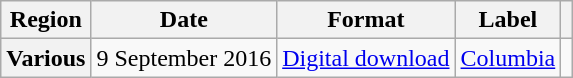<table class="wikitable plainrowheaders">
<tr>
<th scope="col">Region</th>
<th scope="col">Date</th>
<th scope="col">Format</th>
<th scope="col">Label</th>
<th scope="col" class="unsortable"></th>
</tr>
<tr>
<th scope="row">Various</th>
<td>9 September 2016</td>
<td><a href='#'>Digital download</a></td>
<td><a href='#'>Columbia</a></td>
<td></td>
</tr>
</table>
